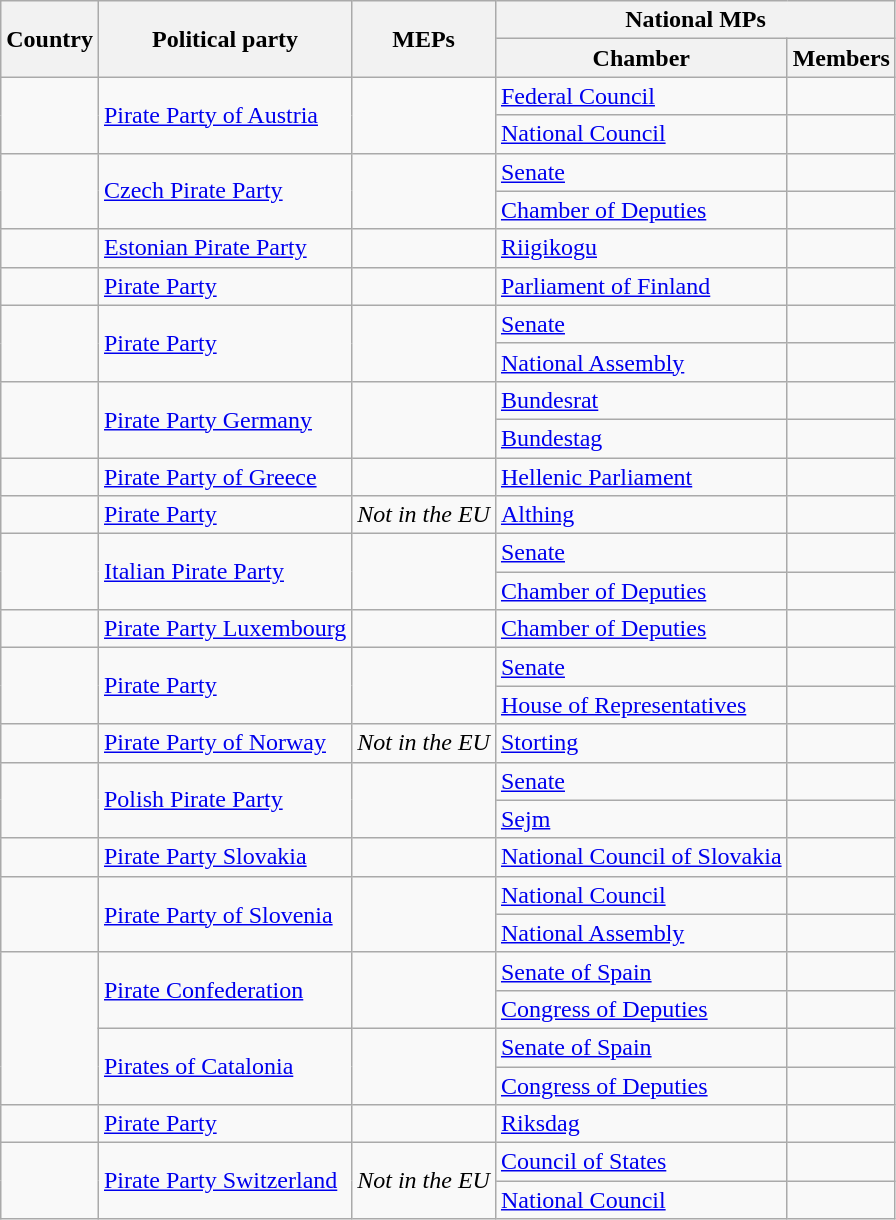<table class="wikitable sortable">
<tr>
<th rowspan="2">Country</th>
<th rowspan="2">Political party</th>
<th rowspan="2">MEPs</th>
<th colspan="2">National MPs</th>
</tr>
<tr>
<th>Chamber</th>
<th>Members</th>
</tr>
<tr>
<td rowspan="2"></td>
<td rowspan="2"><a href='#'>Pirate Party of Austria</a></td>
<td rowspan="2"></td>
<td><a href='#'>Federal Council</a></td>
<td></td>
</tr>
<tr>
<td><a href='#'>National Council</a></td>
<td></td>
</tr>
<tr>
<td rowspan="2"></td>
<td rowspan="2"><a href='#'>Czech Pirate Party</a></td>
<td rowspan="2"></td>
<td><a href='#'>Senate</a><br></td>
<td></td>
</tr>
<tr>
<td><a href='#'>Chamber of Deputies</a></td>
<td></td>
</tr>
<tr>
<td></td>
<td><a href='#'>Estonian Pirate Party</a></td>
<td></td>
<td><a href='#'>Riigikogu</a></td>
<td></td>
</tr>
<tr>
<td></td>
<td><a href='#'>Pirate Party</a></td>
<td></td>
<td><a href='#'>Parliament of Finland</a></td>
<td></td>
</tr>
<tr>
<td rowspan="2"></td>
<td rowspan="2"><a href='#'>Pirate Party</a></td>
<td rowspan="2"></td>
<td><a href='#'>Senate</a></td>
<td></td>
</tr>
<tr>
<td><a href='#'>National Assembly</a></td>
<td></td>
</tr>
<tr>
<td rowspan="2"></td>
<td rowspan="2"><a href='#'>Pirate Party Germany</a></td>
<td rowspan="2"></td>
<td><a href='#'>Bundesrat</a></td>
<td></td>
</tr>
<tr>
<td><a href='#'>Bundestag</a></td>
<td></td>
</tr>
<tr>
<td></td>
<td><a href='#'>Pirate Party of Greece</a></td>
<td></td>
<td><a href='#'>Hellenic Parliament</a></td>
<td></td>
</tr>
<tr>
<td></td>
<td><a href='#'>Pirate Party</a></td>
<td><em>Not in the EU</em></td>
<td><a href='#'>Althing</a></td>
<td></td>
</tr>
<tr>
<td rowspan="2"></td>
<td rowspan="2"><a href='#'>Italian Pirate Party</a></td>
<td rowspan="2"></td>
<td><a href='#'>Senate</a></td>
<td></td>
</tr>
<tr>
<td><a href='#'>Chamber of Deputies</a></td>
<td></td>
</tr>
<tr>
<td></td>
<td><a href='#'>Pirate Party Luxembourg</a></td>
<td></td>
<td><a href='#'>Chamber of Deputies</a></td>
<td></td>
</tr>
<tr>
<td rowspan="2"></td>
<td rowspan="2"><a href='#'>Pirate Party</a></td>
<td rowspan="2"></td>
<td><a href='#'>Senate</a></td>
<td></td>
</tr>
<tr>
<td><a href='#'>House of Representatives</a></td>
<td></td>
</tr>
<tr>
<td></td>
<td><a href='#'>Pirate Party of Norway</a></td>
<td><em>Not in the EU</em></td>
<td><a href='#'>Storting</a></td>
<td></td>
</tr>
<tr>
<td rowspan="2"></td>
<td rowspan="2"><a href='#'>Polish Pirate Party</a></td>
<td rowspan="2"></td>
<td><a href='#'>Senate</a><br></td>
<td></td>
</tr>
<tr>
<td><a href='#'>Sejm</a></td>
<td></td>
</tr>
<tr>
<td></td>
<td><a href='#'>Pirate Party Slovakia</a></td>
<td></td>
<td><a href='#'>National Council of Slovakia</a></td>
<td></td>
</tr>
<tr>
<td rowspan="2"></td>
<td rowspan="2"><a href='#'>Pirate Party of Slovenia</a></td>
<td rowspan="2"></td>
<td><a href='#'>National Council</a></td>
<td></td>
</tr>
<tr>
<td><a href='#'>National Assembly</a></td>
<td></td>
</tr>
<tr>
<td rowspan="4"></td>
<td rowspan="2"><a href='#'>Pirate Confederation</a></td>
<td rowspan="2"></td>
<td><a href='#'>Senate of Spain</a></td>
<td></td>
</tr>
<tr>
<td><a href='#'>Congress of Deputies</a></td>
<td></td>
</tr>
<tr>
<td rowspan="2"><a href='#'>Pirates of Catalonia</a></td>
<td rowspan="2"></td>
<td><a href='#'>Senate of Spain</a></td>
<td></td>
</tr>
<tr>
<td><a href='#'>Congress of Deputies</a></td>
<td></td>
</tr>
<tr>
<td></td>
<td><a href='#'>Pirate Party</a></td>
<td></td>
<td><a href='#'>Riksdag</a></td>
<td></td>
</tr>
<tr>
<td rowspan="2"></td>
<td rowspan="2"><a href='#'>Pirate Party Switzerland</a></td>
<td rowspan="2"><em>Not in the EU</em></td>
<td><a href='#'>Council of States</a></td>
<td></td>
</tr>
<tr>
<td><a href='#'>National Council</a></td>
<td></td>
</tr>
</table>
